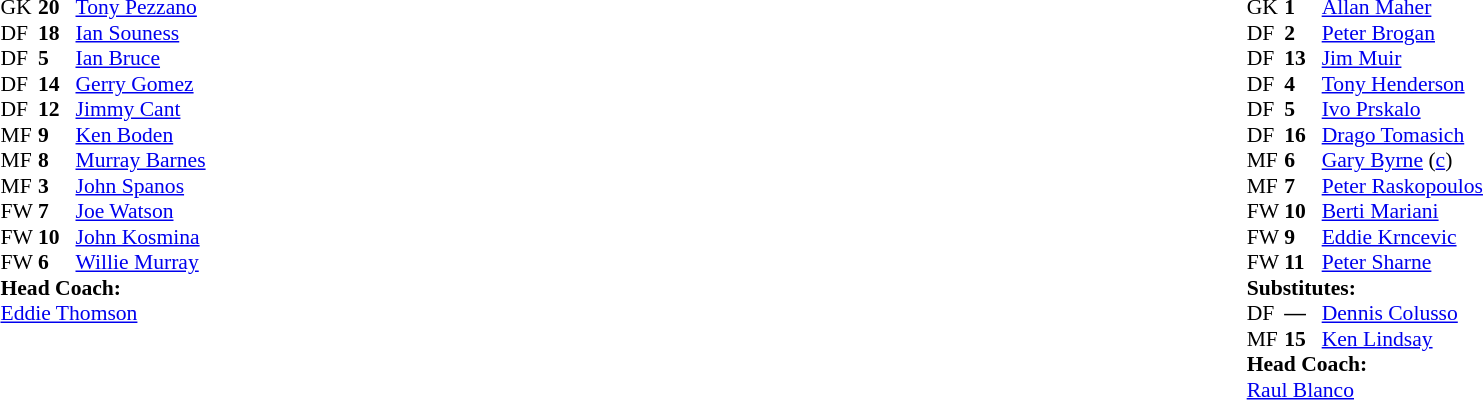<table width="100%">
<tr>
<td valign="top" width="40%"><br><table style="font-size:90%" cellspacing="0" cellpadding="0">
<tr>
<th width=25></th>
<th width=25></th>
</tr>
<tr>
<td>GK</td>
<td><strong>20</strong></td>
<td> <a href='#'>Tony Pezzano</a></td>
</tr>
<tr>
<td>DF</td>
<td><strong>18</strong></td>
<td> <a href='#'>Ian Souness</a></td>
</tr>
<tr>
<td>DF</td>
<td><strong>5</strong></td>
<td> <a href='#'>Ian Bruce</a></td>
</tr>
<tr>
<td>DF</td>
<td><strong>14</strong></td>
<td> <a href='#'>Gerry Gomez</a></td>
</tr>
<tr>
<td>DF</td>
<td><strong>12</strong></td>
<td> <a href='#'>Jimmy Cant</a></td>
</tr>
<tr>
<td>MF</td>
<td><strong>9</strong></td>
<td> <a href='#'>Ken Boden</a></td>
</tr>
<tr>
<td>MF</td>
<td><strong>8</strong></td>
<td> <a href='#'>Murray Barnes</a></td>
</tr>
<tr>
<td>MF</td>
<td><strong>3</strong></td>
<td> <a href='#'>John Spanos</a></td>
</tr>
<tr>
<td>FW</td>
<td><strong>7</strong></td>
<td> <a href='#'>Joe Watson</a></td>
</tr>
<tr>
<td>FW</td>
<td><strong>10</strong></td>
<td> <a href='#'>John Kosmina</a></td>
</tr>
<tr>
<td>FW</td>
<td><strong>6</strong></td>
<td> <a href='#'>Willie Murray</a></td>
</tr>
<tr>
<td colspan=3><strong>Head Coach:</strong></td>
</tr>
<tr>
<td colspan=3> <a href='#'>Eddie Thomson</a></td>
</tr>
</table>
</td>
<td valign="top" width="50%"><br><table style="font-size:90%; margin:auto" cellspacing="0" cellpadding="0">
<tr>
<th width=25></th>
<th width=25></th>
</tr>
<tr>
<td>GK</td>
<td><strong>1</strong></td>
<td> <a href='#'>Allan Maher</a></td>
</tr>
<tr>
<td>DF</td>
<td><strong>2</strong></td>
<td> <a href='#'>Peter Brogan</a></td>
</tr>
<tr>
<td>DF</td>
<td><strong>13</strong></td>
<td> <a href='#'>Jim Muir</a></td>
</tr>
<tr>
<td>DF</td>
<td><strong>4</strong></td>
<td> <a href='#'>Tony Henderson</a></td>
</tr>
<tr>
<td>DF</td>
<td><strong>5</strong></td>
<td> <a href='#'>Ivo Prskalo</a></td>
</tr>
<tr>
<td>DF</td>
<td><strong>16</strong></td>
<td> <a href='#'>Drago Tomasich</a></td>
</tr>
<tr>
<td>MF</td>
<td><strong>6</strong></td>
<td> <a href='#'>Gary Byrne</a> (<a href='#'>c</a>)</td>
</tr>
<tr>
<td>MF</td>
<td><strong>7</strong></td>
<td> <a href='#'>Peter Raskopoulos</a></td>
<td></td>
<td></td>
</tr>
<tr>
<td>FW</td>
<td><strong>10</strong></td>
<td> <a href='#'>Berti Mariani</a></td>
</tr>
<tr>
<td>FW</td>
<td><strong>9</strong></td>
<td> <a href='#'>Eddie Krncevic</a></td>
<td></td>
<td></td>
</tr>
<tr>
<td>FW</td>
<td><strong>11</strong></td>
<td> <a href='#'>Peter Sharne</a></td>
</tr>
<tr>
<td colspan=3><strong>Substitutes:</strong></td>
</tr>
<tr>
<td>DF</td>
<td><strong>—</strong></td>
<td> <a href='#'>Dennis Colusso</a></td>
<td></td>
<td></td>
</tr>
<tr>
<td>MF</td>
<td><strong>15</strong></td>
<td> <a href='#'>Ken Lindsay</a></td>
<td></td>
<td></td>
</tr>
<tr>
<td colspan=3><strong>Head Coach:</strong></td>
</tr>
<tr>
<td colspan=3> <a href='#'>Raul Blanco</a></td>
</tr>
</table>
</td>
</tr>
</table>
